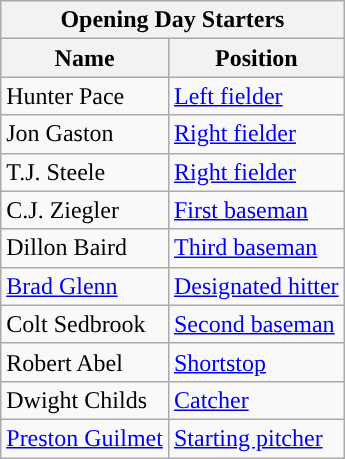<table class="wikitable" style="text-align:left">
<tr>
<th colspan="2">Opening Day Starters</th>
</tr>
<tr>
<th>Name</th>
<th>Position</th>
</tr>
<tr>
<td>Hunter Pace</td>
<td><a href='#'>Left fielder</a></td>
</tr>
<tr>
<td>Jon Gaston</td>
<td><a href='#'>Right fielder</a></td>
</tr>
<tr>
<td>T.J. Steele</td>
<td><a href='#'>Right fielder</a></td>
</tr>
<tr>
<td>C.J. Ziegler</td>
<td><a href='#'>First baseman</a></td>
</tr>
<tr>
<td>Dillon Baird</td>
<td><a href='#'>Third baseman</a></td>
</tr>
<tr>
<td><a href='#'>Brad Glenn</a></td>
<td><a href='#'>Designated hitter</a></td>
</tr>
<tr>
<td>Colt Sedbrook</td>
<td><a href='#'>Second baseman</a></td>
</tr>
<tr>
<td>Robert Abel</td>
<td><a href='#'>Shortstop</a></td>
</tr>
<tr>
<td>Dwight Childs</td>
<td><a href='#'>Catcher</a></td>
</tr>
<tr>
<td><a href='#'>Preston Guilmet</a></td>
<td><a href='#'>Starting pitcher</a></td>
</tr>
</table>
